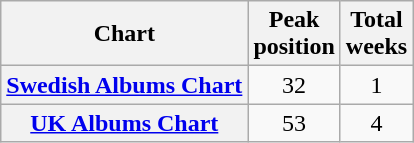<table class="wikitable sortable plainrowheaders" style="text-align:center;">
<tr>
<th>Chart</th>
<th>Peak<br>position</th>
<th>Total<br>weeks</th>
</tr>
<tr>
<th scope="row"><a href='#'>Swedish Albums Chart</a></th>
<td>32</td>
<td>1</td>
</tr>
<tr>
<th scope="row"><a href='#'>UK Albums Chart</a></th>
<td>53</td>
<td>4</td>
</tr>
</table>
